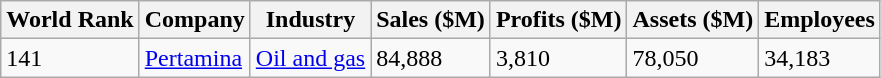<table class="wikitable">
<tr>
<th>World Rank</th>
<th>Company</th>
<th>Industry</th>
<th>Sales ($M)</th>
<th>Profits ($M)</th>
<th>Assets ($M)</th>
<th>Employees</th>
</tr>
<tr>
<td>141</td>
<td><a href='#'>Pertamina</a></td>
<td><a href='#'>Oil and gas</a></td>
<td>84,888</td>
<td>3,810</td>
<td>78,050</td>
<td>34,183</td>
</tr>
</table>
